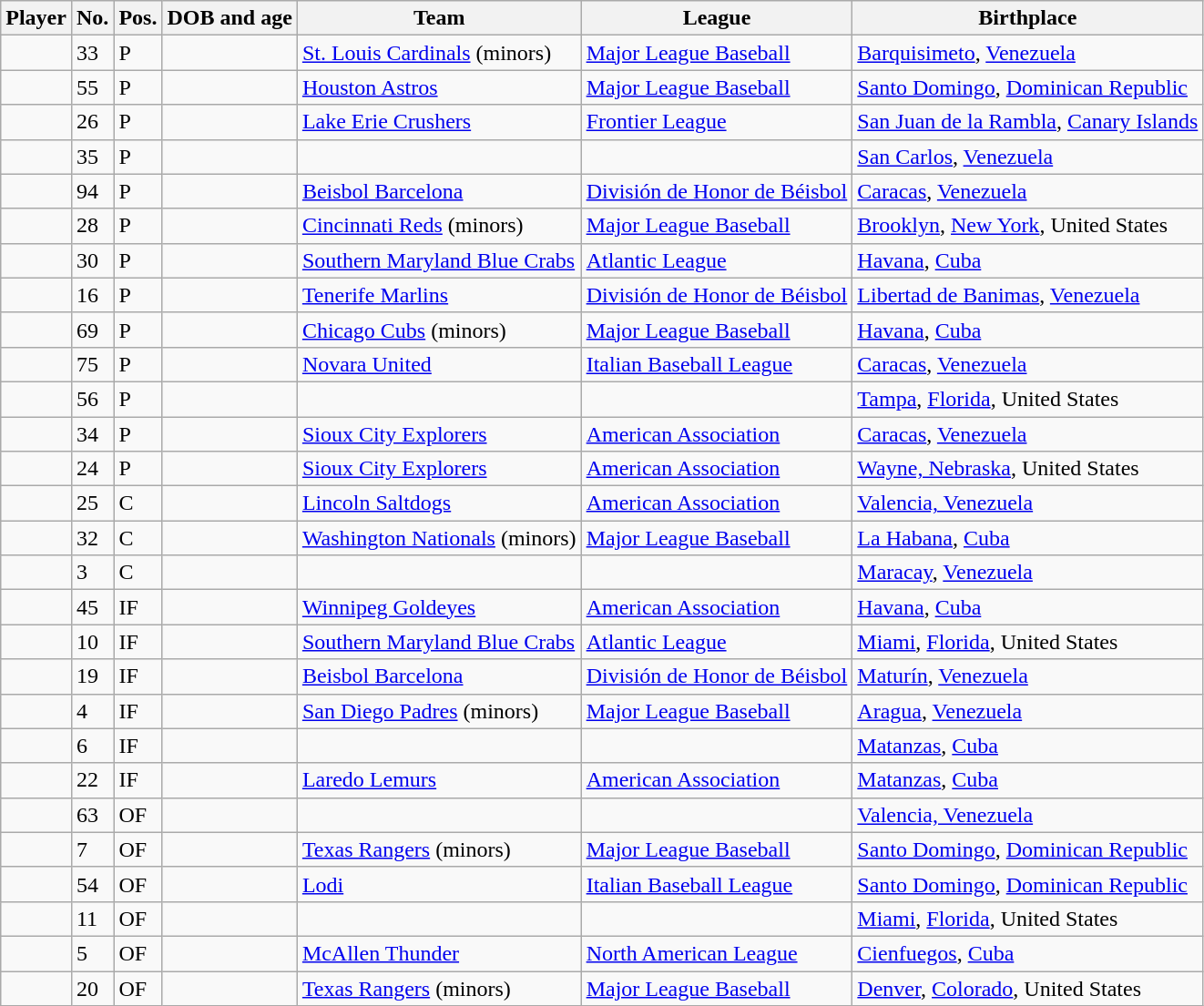<table class="wikitable sortable">
<tr>
<th>Player</th>
<th>No.</th>
<th>Pos.</th>
<th>DOB and age</th>
<th>Team</th>
<th>League</th>
<th>Birthplace</th>
</tr>
<tr>
<td></td>
<td>33</td>
<td>P</td>
<td></td>
<td><a href='#'>St. Louis Cardinals</a> (minors)</td>
<td><a href='#'>Major League Baseball</a></td>
<td><a href='#'>Barquisimeto</a>, <a href='#'>Venezuela</a></td>
</tr>
<tr>
<td></td>
<td>55</td>
<td>P</td>
<td></td>
<td> <a href='#'>Houston Astros</a></td>
<td><a href='#'>Major League Baseball</a></td>
<td><a href='#'>Santo Domingo</a>, <a href='#'>Dominican Republic</a></td>
</tr>
<tr>
<td></td>
<td>26</td>
<td>P</td>
<td></td>
<td> <a href='#'>Lake Erie Crushers</a></td>
<td><a href='#'>Frontier League</a></td>
<td><a href='#'>San Juan de la Rambla</a>, <a href='#'>Canary Islands</a></td>
</tr>
<tr>
<td></td>
<td>35</td>
<td>P</td>
<td></td>
<td></td>
<td></td>
<td><a href='#'>San Carlos</a>, <a href='#'>Venezuela</a></td>
</tr>
<tr>
<td></td>
<td>94</td>
<td>P</td>
<td></td>
<td> <a href='#'>Beisbol Barcelona</a></td>
<td><a href='#'>División de Honor de Béisbol</a></td>
<td><a href='#'>Caracas</a>, <a href='#'>Venezuela</a></td>
</tr>
<tr>
<td></td>
<td>28</td>
<td>P</td>
<td></td>
<td> <a href='#'>Cincinnati Reds</a> (minors)</td>
<td><a href='#'>Major League Baseball</a></td>
<td><a href='#'>Brooklyn</a>, <a href='#'>New York</a>, United States</td>
</tr>
<tr>
<td></td>
<td>30</td>
<td>P</td>
<td></td>
<td> <a href='#'>Southern Maryland Blue Crabs</a></td>
<td><a href='#'>Atlantic League</a></td>
<td><a href='#'>Havana</a>, <a href='#'>Cuba</a></td>
</tr>
<tr>
<td></td>
<td>16</td>
<td>P</td>
<td></td>
<td> <a href='#'>Tenerife Marlins</a></td>
<td><a href='#'>División de Honor de Béisbol</a></td>
<td><a href='#'>Libertad de Banimas</a>, <a href='#'>Venezuela</a></td>
</tr>
<tr>
<td></td>
<td>69</td>
<td>P</td>
<td></td>
<td> <a href='#'>Chicago Cubs</a> (minors)</td>
<td><a href='#'>Major League Baseball</a></td>
<td><a href='#'>Havana</a>, <a href='#'>Cuba</a></td>
</tr>
<tr>
<td></td>
<td>75</td>
<td>P</td>
<td></td>
<td> <a href='#'>Novara United</a></td>
<td><a href='#'>Italian Baseball League</a></td>
<td><a href='#'>Caracas</a>, <a href='#'>Venezuela</a></td>
</tr>
<tr>
<td></td>
<td>56</td>
<td>P</td>
<td></td>
<td></td>
<td></td>
<td><a href='#'>Tampa</a>, <a href='#'>Florida</a>, United States</td>
</tr>
<tr>
<td></td>
<td>34</td>
<td>P</td>
<td></td>
<td> <a href='#'>Sioux City Explorers</a></td>
<td><a href='#'>American Association</a></td>
<td><a href='#'>Caracas</a>, <a href='#'>Venezuela</a></td>
</tr>
<tr>
<td></td>
<td>24</td>
<td>P</td>
<td></td>
<td> <a href='#'>Sioux City Explorers</a></td>
<td><a href='#'>American Association</a></td>
<td><a href='#'>Wayne, Nebraska</a>, United States</td>
</tr>
<tr>
<td></td>
<td>25</td>
<td>C</td>
<td></td>
<td> <a href='#'>Lincoln Saltdogs</a></td>
<td><a href='#'>American Association</a></td>
<td><a href='#'>Valencia, Venezuela</a></td>
</tr>
<tr>
<td></td>
<td>32</td>
<td>C</td>
<td></td>
<td> <a href='#'>Washington Nationals</a> (minors)</td>
<td><a href='#'>Major League Baseball</a></td>
<td><a href='#'>La Habana</a>, <a href='#'>Cuba</a></td>
</tr>
<tr>
<td></td>
<td>3</td>
<td>C</td>
<td></td>
<td></td>
<td></td>
<td><a href='#'>Maracay</a>, <a href='#'>Venezuela</a></td>
</tr>
<tr>
<td></td>
<td>45</td>
<td>IF</td>
<td></td>
<td> <a href='#'>Winnipeg Goldeyes</a></td>
<td><a href='#'>American Association</a></td>
<td><a href='#'>Havana</a>, <a href='#'>Cuba</a></td>
</tr>
<tr>
<td></td>
<td>10</td>
<td>IF</td>
<td></td>
<td> <a href='#'>Southern Maryland Blue Crabs</a></td>
<td><a href='#'>Atlantic League</a></td>
<td><a href='#'>Miami</a>, <a href='#'>Florida</a>, United States</td>
</tr>
<tr>
<td></td>
<td>19</td>
<td>IF</td>
<td></td>
<td> <a href='#'>Beisbol Barcelona</a></td>
<td><a href='#'>División de Honor de Béisbol</a></td>
<td><a href='#'>Maturín</a>, <a href='#'>Venezuela</a></td>
</tr>
<tr>
<td></td>
<td>4</td>
<td>IF</td>
<td></td>
<td> <a href='#'>San Diego Padres</a> (minors)</td>
<td><a href='#'>Major League Baseball</a></td>
<td><a href='#'>Aragua</a>, <a href='#'>Venezuela</a></td>
</tr>
<tr>
<td></td>
<td>6</td>
<td>IF</td>
<td></td>
<td></td>
<td></td>
<td><a href='#'>Matanzas</a>, <a href='#'>Cuba</a></td>
</tr>
<tr>
<td></td>
<td>22</td>
<td>IF</td>
<td></td>
<td> <a href='#'>Laredo Lemurs</a></td>
<td><a href='#'>American Association</a></td>
<td><a href='#'>Matanzas</a>, <a href='#'>Cuba</a></td>
</tr>
<tr>
<td></td>
<td>63</td>
<td>OF</td>
<td></td>
<td></td>
<td></td>
<td><a href='#'>Valencia, Venezuela</a></td>
</tr>
<tr>
<td></td>
<td>7</td>
<td>OF</td>
<td></td>
<td> <a href='#'>Texas Rangers</a> (minors)</td>
<td><a href='#'>Major League Baseball</a></td>
<td><a href='#'>Santo Domingo</a>, <a href='#'>Dominican Republic</a></td>
</tr>
<tr>
<td></td>
<td>54</td>
<td>OF</td>
<td></td>
<td> <a href='#'>Lodi</a></td>
<td><a href='#'>Italian Baseball League</a></td>
<td><a href='#'>Santo Domingo</a>, <a href='#'>Dominican Republic</a></td>
</tr>
<tr>
<td></td>
<td>11</td>
<td>OF</td>
<td></td>
<td></td>
<td></td>
<td><a href='#'>Miami</a>, <a href='#'>Florida</a>, United States</td>
</tr>
<tr>
<td></td>
<td>5</td>
<td>OF</td>
<td></td>
<td> <a href='#'>McAllen Thunder</a></td>
<td><a href='#'>North American League</a></td>
<td><a href='#'>Cienfuegos</a>, <a href='#'>Cuba</a></td>
</tr>
<tr>
<td></td>
<td>20</td>
<td>OF</td>
<td></td>
<td> <a href='#'>Texas Rangers</a> (minors)</td>
<td><a href='#'>Major League Baseball</a></td>
<td><a href='#'>Denver</a>, <a href='#'>Colorado</a>, United States</td>
</tr>
</table>
